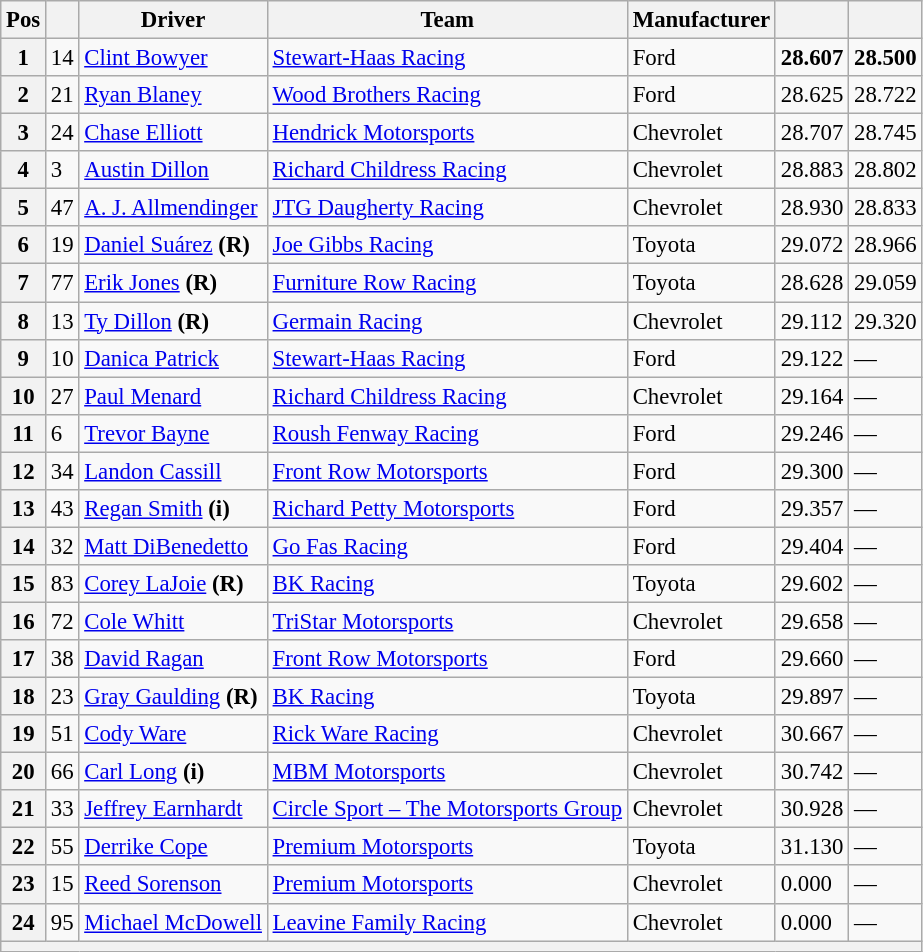<table class="wikitable" style="font-size:95%">
<tr>
<th>Pos</th>
<th></th>
<th>Driver</th>
<th>Team</th>
<th>Manufacturer</th>
<th></th>
<th></th>
</tr>
<tr>
<th>1</th>
<td>14</td>
<td><a href='#'>Clint Bowyer</a></td>
<td><a href='#'>Stewart-Haas Racing</a></td>
<td>Ford</td>
<td><strong>28.607</strong></td>
<td><strong>28.500</strong></td>
</tr>
<tr>
<th>2</th>
<td>21</td>
<td><a href='#'>Ryan Blaney</a></td>
<td><a href='#'>Wood Brothers Racing</a></td>
<td>Ford</td>
<td>28.625</td>
<td>28.722</td>
</tr>
<tr>
<th>3</th>
<td>24</td>
<td><a href='#'>Chase Elliott</a></td>
<td><a href='#'>Hendrick Motorsports</a></td>
<td>Chevrolet</td>
<td>28.707</td>
<td>28.745</td>
</tr>
<tr>
<th>4</th>
<td>3</td>
<td><a href='#'>Austin Dillon</a></td>
<td><a href='#'>Richard Childress Racing</a></td>
<td>Chevrolet</td>
<td>28.883</td>
<td>28.802</td>
</tr>
<tr>
<th>5</th>
<td>47</td>
<td><a href='#'>A. J. Allmendinger</a></td>
<td><a href='#'>JTG Daugherty Racing</a></td>
<td>Chevrolet</td>
<td>28.930</td>
<td>28.833</td>
</tr>
<tr>
<th>6</th>
<td>19</td>
<td><a href='#'>Daniel Suárez</a> <strong>(R)</strong></td>
<td><a href='#'>Joe Gibbs Racing</a></td>
<td>Toyota</td>
<td>29.072</td>
<td>28.966</td>
</tr>
<tr>
<th>7</th>
<td>77</td>
<td><a href='#'>Erik Jones</a> <strong>(R)</strong></td>
<td><a href='#'>Furniture Row Racing</a></td>
<td>Toyota</td>
<td>28.628</td>
<td>29.059</td>
</tr>
<tr>
<th>8</th>
<td>13</td>
<td><a href='#'>Ty Dillon</a> <strong>(R)</strong></td>
<td><a href='#'>Germain Racing</a></td>
<td>Chevrolet</td>
<td>29.112</td>
<td>29.320</td>
</tr>
<tr>
<th>9</th>
<td>10</td>
<td><a href='#'>Danica Patrick</a></td>
<td><a href='#'>Stewart-Haas Racing</a></td>
<td>Ford</td>
<td>29.122</td>
<td>—</td>
</tr>
<tr>
<th>10</th>
<td>27</td>
<td><a href='#'>Paul Menard</a></td>
<td><a href='#'>Richard Childress Racing</a></td>
<td>Chevrolet</td>
<td>29.164</td>
<td>—</td>
</tr>
<tr>
<th>11</th>
<td>6</td>
<td><a href='#'>Trevor Bayne</a></td>
<td><a href='#'>Roush Fenway Racing</a></td>
<td>Ford</td>
<td>29.246</td>
<td>—</td>
</tr>
<tr>
<th>12</th>
<td>34</td>
<td><a href='#'>Landon Cassill</a></td>
<td><a href='#'>Front Row Motorsports</a></td>
<td>Ford</td>
<td>29.300</td>
<td>—</td>
</tr>
<tr>
<th>13</th>
<td>43</td>
<td><a href='#'>Regan Smith</a> <strong>(i)</strong></td>
<td><a href='#'>Richard Petty Motorsports</a></td>
<td>Ford</td>
<td>29.357</td>
<td>—</td>
</tr>
<tr>
<th>14</th>
<td>32</td>
<td><a href='#'>Matt DiBenedetto</a></td>
<td><a href='#'>Go Fas Racing</a></td>
<td>Ford</td>
<td>29.404</td>
<td>—</td>
</tr>
<tr>
<th>15</th>
<td>83</td>
<td><a href='#'>Corey LaJoie</a> <strong>(R)</strong></td>
<td><a href='#'>BK Racing</a></td>
<td>Toyota</td>
<td>29.602</td>
<td>—</td>
</tr>
<tr>
<th>16</th>
<td>72</td>
<td><a href='#'>Cole Whitt</a></td>
<td><a href='#'>TriStar Motorsports</a></td>
<td>Chevrolet</td>
<td>29.658</td>
<td>—</td>
</tr>
<tr>
<th>17</th>
<td>38</td>
<td><a href='#'>David Ragan</a></td>
<td><a href='#'>Front Row Motorsports</a></td>
<td>Ford</td>
<td>29.660</td>
<td>—</td>
</tr>
<tr>
<th>18</th>
<td>23</td>
<td><a href='#'>Gray Gaulding</a> <strong>(R)</strong></td>
<td><a href='#'>BK Racing</a></td>
<td>Toyota</td>
<td>29.897</td>
<td>—</td>
</tr>
<tr>
<th>19</th>
<td>51</td>
<td><a href='#'>Cody Ware</a></td>
<td><a href='#'>Rick Ware Racing</a></td>
<td>Chevrolet</td>
<td>30.667</td>
<td>—</td>
</tr>
<tr>
<th>20</th>
<td>66</td>
<td><a href='#'>Carl Long</a> <strong>(i)</strong></td>
<td><a href='#'>MBM Motorsports</a></td>
<td>Chevrolet</td>
<td>30.742</td>
<td>—</td>
</tr>
<tr>
<th>21</th>
<td>33</td>
<td><a href='#'>Jeffrey Earnhardt</a></td>
<td><a href='#'>Circle Sport – The Motorsports Group</a></td>
<td>Chevrolet</td>
<td>30.928</td>
<td>—</td>
</tr>
<tr>
<th>22</th>
<td>55</td>
<td><a href='#'>Derrike Cope</a></td>
<td><a href='#'>Premium Motorsports</a></td>
<td>Toyota</td>
<td>31.130</td>
<td>—</td>
</tr>
<tr>
<th>23</th>
<td>15</td>
<td><a href='#'>Reed Sorenson</a></td>
<td><a href='#'>Premium Motorsports</a></td>
<td>Chevrolet</td>
<td>0.000</td>
<td>—</td>
</tr>
<tr>
<th>24</th>
<td>95</td>
<td><a href='#'>Michael McDowell</a></td>
<td><a href='#'>Leavine Family Racing</a></td>
<td>Chevrolet</td>
<td>0.000</td>
<td>—</td>
</tr>
<tr>
<th colspan="7"></th>
</tr>
</table>
